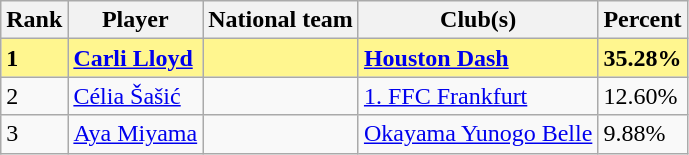<table class="wikitable">
<tr>
<th>Rank</th>
<th>Player</th>
<th>National team</th>
<th>Club(s)</th>
<th>Percent</th>
</tr>
<tr style="background-color: #FFF68F; font-weight: bold;">
<td>1</td>
<td><a href='#'>Carli Lloyd</a></td>
<td></td>
<td> <a href='#'>Houston Dash</a></td>
<td>35.28%</td>
</tr>
<tr>
<td>2</td>
<td><a href='#'>Célia Šašić</a></td>
<td></td>
<td> <a href='#'>1. FFC Frankfurt</a></td>
<td>12.60%</td>
</tr>
<tr>
<td>3</td>
<td><a href='#'>Aya Miyama</a></td>
<td></td>
<td> <a href='#'>Okayama Yunogo Belle</a></td>
<td>9.88%</td>
</tr>
</table>
